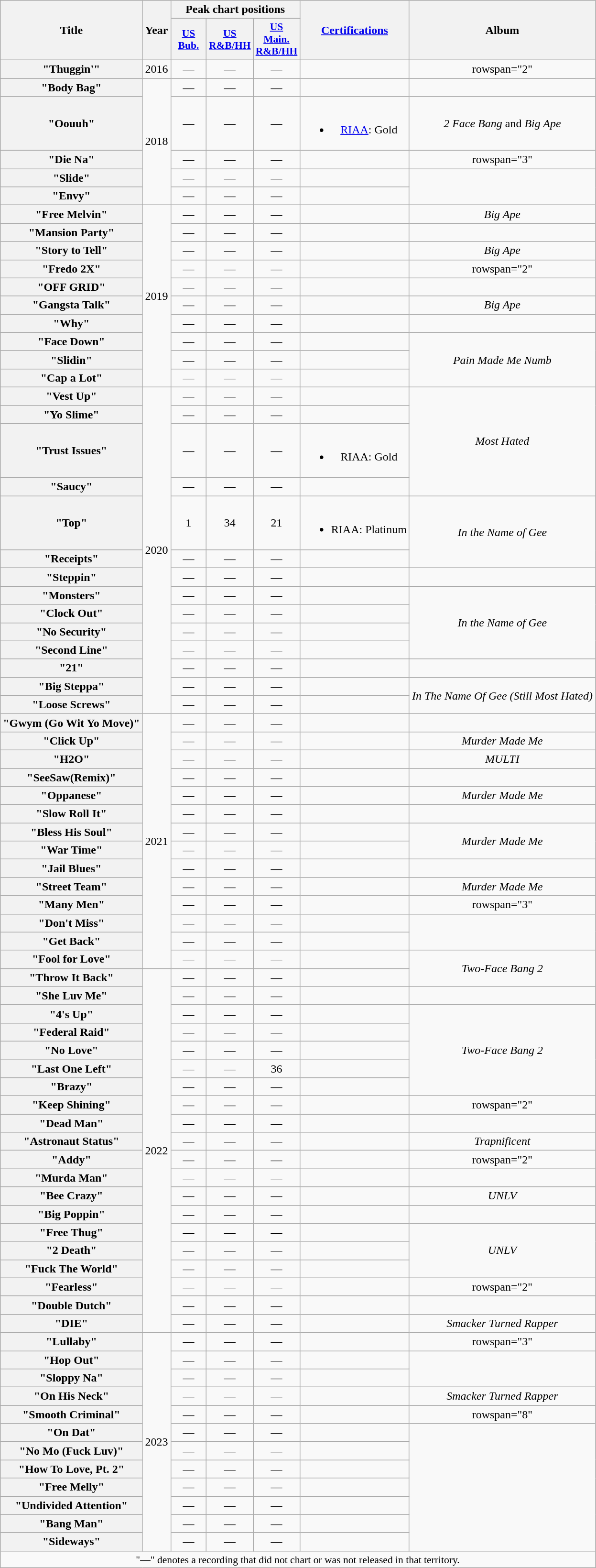<table class="wikitable plainrowheaders" style="text-align:center;">
<tr>
<th rowspan="2">Title</th>
<th rowspan="2">Year</th>
<th colspan="3">Peak chart positions</th>
<th rowspan="2"><a href='#'>Certifications</a></th>
<th rowspan="2">Album</th>
</tr>
<tr>
<th scope="col" style="width:3em;font-size:90%;"><a href='#'>US<br>Bub.</a><br></th>
<th scope="col" style="width:3em;font-size:90%;"><a href='#'>US<br>R&B/HH</a><br></th>
<th scope="col" style="width:3em;font-size:90%;"><a href='#'>US<br>Main.<br>R&B/HH</a><br></th>
</tr>
<tr>
<th scope="row">"Thuggin'"</th>
<td>2016</td>
<td>—</td>
<td>—</td>
<td>—</td>
<td></td>
<td>rowspan="2" </td>
</tr>
<tr>
<th scope="row">"Body Bag"<br></th>
<td rowspan="5">2018</td>
<td>—</td>
<td>—</td>
<td>—</td>
<td></td>
</tr>
<tr>
<th scope="row">"Oouuh"<br></th>
<td>—</td>
<td>—</td>
<td>—</td>
<td><br><ul><li><a href='#'>RIAA</a>: Gold</li></ul></td>
<td><em>2 Face Bang</em> and <em>Big Ape</em></td>
</tr>
<tr>
<th scope="row">"Die Na"</th>
<td>—</td>
<td>—</td>
<td>—</td>
<td></td>
<td>rowspan="3" </td>
</tr>
<tr>
<th scope="row">"Slide"<br></th>
<td>—</td>
<td>—</td>
<td>—</td>
<td></td>
</tr>
<tr>
<th scope="row">"Envy"<br></th>
<td>—</td>
<td>—</td>
<td>—</td>
<td></td>
</tr>
<tr>
<th scope="row">"Free Melvin"</th>
<td rowspan="10">2019</td>
<td>—</td>
<td>—</td>
<td>—</td>
<td></td>
<td><em>Big Ape</em></td>
</tr>
<tr>
<th scope="row">"Mansion Party"<br></th>
<td>—</td>
<td>—</td>
<td>—</td>
<td></td>
<td></td>
</tr>
<tr>
<th scope="row">"Story to Tell"</th>
<td>—</td>
<td>—</td>
<td>—</td>
<td></td>
<td><em>Big Ape</em></td>
</tr>
<tr>
<th scope="row">"Fredo 2X"<br></th>
<td>—</td>
<td>—</td>
<td>—</td>
<td></td>
<td>rowspan="2" </td>
</tr>
<tr>
<th scope="row">"OFF GRID"<br></th>
<td>—</td>
<td>—</td>
<td>—</td>
<td></td>
</tr>
<tr>
<th scope="row">"Gangsta Talk"<br></th>
<td>—</td>
<td>—</td>
<td>—</td>
<td></td>
<td><em>Big Ape</em></td>
</tr>
<tr>
<th scope="row">"Why"</th>
<td>—</td>
<td>—</td>
<td>—</td>
<td></td>
<td></td>
</tr>
<tr>
<th scope="row">"Face Down"</th>
<td>—</td>
<td>—</td>
<td>—</td>
<td></td>
<td rowspan="3"><em>Pain Made Me Numb</em></td>
</tr>
<tr>
<th scope="row">"Slidin"</th>
<td>—</td>
<td>—</td>
<td>—</td>
<td></td>
</tr>
<tr>
<th scope="row">"Cap a Lot"</th>
<td>—</td>
<td>—</td>
<td>—</td>
<td></td>
</tr>
<tr>
<th scope="row">"Vest Up"</th>
<td rowspan="14">2020</td>
<td>—</td>
<td>—</td>
<td>—</td>
<td></td>
<td rowspan="4"><em>Most Hated</em></td>
</tr>
<tr>
<th scope="row">"Yo Slime"</th>
<td>—</td>
<td>—</td>
<td>—</td>
<td></td>
</tr>
<tr>
<th scope="row">"Trust Issues"<br> </th>
<td>—</td>
<td>—</td>
<td>—</td>
<td><br><ul><li>RIAA: Gold</li></ul></td>
</tr>
<tr>
<th scope="row">"Saucy"</th>
<td>—</td>
<td>—</td>
<td>—</td>
<td></td>
</tr>
<tr>
<th scope="row">"Top"<br></th>
<td>1</td>
<td>34</td>
<td>21</td>
<td><br><ul><li>RIAA: Platinum</li></ul></td>
<td rowspan="2"><em>In the Name of Gee</em></td>
</tr>
<tr>
<th scope="row">"Receipts"</th>
<td>—</td>
<td>—</td>
<td>—</td>
<td></td>
</tr>
<tr>
<th scope="row">"Steppin"<br></th>
<td>—</td>
<td>—</td>
<td>—</td>
<td></td>
<td></td>
</tr>
<tr>
<th scope="row">"Monsters"</th>
<td>—</td>
<td>—</td>
<td>—</td>
<td></td>
<td rowspan="4"><em>In the Name of Gee</em></td>
</tr>
<tr>
<th scope="row">"Clock Out"</th>
<td>—</td>
<td>—</td>
<td>—</td>
<td></td>
</tr>
<tr>
<th scope="row">"No Security"<br></th>
<td>—</td>
<td>—</td>
<td>—</td>
<td></td>
</tr>
<tr>
<th scope="row">"Second Line"</th>
<td>—</td>
<td>—</td>
<td>—</td>
<td></td>
</tr>
<tr>
<th scope="row">"21"<br></th>
<td>—</td>
<td>—</td>
<td>—</td>
<td></td>
<td></td>
</tr>
<tr>
<th scope="row">"Big Steppa"<br></th>
<td>—</td>
<td>—</td>
<td>—</td>
<td></td>
<td rowspan="2"><em>In The Name Of Gee (Still Most Hated)</em></td>
</tr>
<tr>
<th scope="row">"Loose Screws"</th>
<td>—</td>
<td>—</td>
<td>—</td>
<td></td>
</tr>
<tr>
<th scope="row">"Gwym (Go Wit Yo Move)"<br></th>
<td rowspan="14">2021</td>
<td>—</td>
<td>—</td>
<td>—</td>
<td></td>
<td></td>
</tr>
<tr>
<th scope="row">"Click Up"</th>
<td>—</td>
<td>—</td>
<td>—</td>
<td></td>
<td><em>Murder Made Me</em></td>
</tr>
<tr>
<th scope="row">"H2O"<br></th>
<td>—</td>
<td>—</td>
<td>—</td>
<td></td>
<td><em>MULTI</em></td>
</tr>
<tr>
<th scope="row">"SeeSaw(Remix)"<br></th>
<td>—</td>
<td>—</td>
<td>—</td>
<td></td>
<td></td>
</tr>
<tr>
<th scope="row">"Oppanese"</th>
<td>—</td>
<td>—</td>
<td>—</td>
<td></td>
<td><em>Murder Made Me</em></td>
</tr>
<tr>
<th scope="row">"Slow Roll It"</th>
<td>—</td>
<td>—</td>
<td>—</td>
<td></td>
<td></td>
</tr>
<tr>
<th scope="row">"Bless His Soul"<br></th>
<td>—</td>
<td>—</td>
<td>—</td>
<td></td>
<td rowspan="2"><em>Murder Made Me</em></td>
</tr>
<tr>
<th scope="row">"War Time"</th>
<td>—</td>
<td>—</td>
<td>—</td>
<td></td>
</tr>
<tr>
<th scope="row">"Jail Blues"</th>
<td>—</td>
<td>—</td>
<td>—</td>
<td></td>
<td></td>
</tr>
<tr>
<th scope="row">"Street Team"</th>
<td>—</td>
<td>—</td>
<td>—</td>
<td></td>
<td><em>Murder Made Me</em></td>
</tr>
<tr>
<th scope="row">"Many Men"<br></th>
<td>—</td>
<td>—</td>
<td>—</td>
<td></td>
<td>rowspan="3" </td>
</tr>
<tr>
<th scope="row">"Don't Miss"</th>
<td>—</td>
<td>—</td>
<td>—</td>
<td></td>
</tr>
<tr>
<th scope="row">"Get Back"</th>
<td>—</td>
<td>—</td>
<td>—</td>
<td></td>
</tr>
<tr>
<th scope="row">"Fool for Love"</th>
<td>—</td>
<td>—</td>
<td>—</td>
<td></td>
<td rowspan="2"><em>Two-Face Bang 2</em></td>
</tr>
<tr>
<th scope="row">"Throw It Back"</th>
<td rowspan="20">2022</td>
<td>—</td>
<td>—</td>
<td>—</td>
<td></td>
</tr>
<tr>
<th scope="row">"She Luv Me"<br></th>
<td>—</td>
<td>—</td>
<td>—</td>
<td></td>
<td></td>
</tr>
<tr>
<th scope="row">"4's Up"</th>
<td>—</td>
<td>—</td>
<td>—</td>
<td></td>
<td rowspan="5"><em>Two-Face Bang 2</em></td>
</tr>
<tr>
<th scope="row">"Federal Raid"</th>
<td>—</td>
<td>—</td>
<td>—</td>
<td></td>
</tr>
<tr>
<th scope="row">"No Love"<br></th>
<td>—</td>
<td>—</td>
<td>—</td>
<td></td>
</tr>
<tr>
<th scope="row">"Last One Left"<br></th>
<td>—</td>
<td>—</td>
<td>36</td>
<td></td>
</tr>
<tr>
<th scope="row">"Brazy"<br></th>
<td>—</td>
<td>—</td>
<td>—</td>
<td></td>
</tr>
<tr>
<th scope="row">"Keep Shining"<br></th>
<td>—</td>
<td>—</td>
<td>—</td>
<td></td>
<td>rowspan="2" </td>
</tr>
<tr>
<th scope="row">"Dead Man"</th>
<td>—</td>
<td>—</td>
<td>—</td>
<td></td>
</tr>
<tr>
<th scope="row">"Astronaut Status" <br></th>
<td>—</td>
<td>—</td>
<td>—</td>
<td></td>
<td><em>Trapnificent </em></td>
</tr>
<tr>
<th scope="row">"Addy"</th>
<td>—</td>
<td>—</td>
<td>—</td>
<td></td>
<td>rowspan="2" </td>
</tr>
<tr>
<th scope="row">"Murda Man"<br></th>
<td>—</td>
<td>—</td>
<td>—</td>
<td></td>
</tr>
<tr>
<th scope="row">"Bee Crazy"</th>
<td>—</td>
<td>—</td>
<td>—</td>
<td></td>
<td><em>UNLV</em></td>
</tr>
<tr>
<th scope="row">"Big Poppin"<br></th>
<td>—</td>
<td>—</td>
<td>—</td>
<td></td>
<td></td>
</tr>
<tr>
<th scope="row">"Free Thug"</th>
<td>—</td>
<td>—</td>
<td>—</td>
<td></td>
<td rowspan="3"><em>UNLV</em></td>
</tr>
<tr>
<th scope="row">"2 Death"</th>
<td>—</td>
<td>—</td>
<td>—</td>
<td></td>
</tr>
<tr>
<th scope="row">"Fuck The World"</th>
<td>—</td>
<td>—</td>
<td>—</td>
<td></td>
</tr>
<tr>
<th scope="row">"Fearless"<br></th>
<td>—</td>
<td>—</td>
<td>—</td>
<td></td>
<td>rowspan="2" </td>
</tr>
<tr>
<th scope="row">"Double Dutch"</th>
<td>—</td>
<td>—</td>
<td>—</td>
<td></td>
</tr>
<tr>
<th scope="row">"DIE"<br></th>
<td>—</td>
<td>—</td>
<td>—</td>
<td></td>
<td><em>Smacker Turned Rapper</em></td>
</tr>
<tr>
<th scope="row">"Lullaby"</th>
<td rowspan="12">2023</td>
<td>—</td>
<td>—</td>
<td>—</td>
<td></td>
<td>rowspan="3" </td>
</tr>
<tr>
<th scope="row">"Hop Out"</th>
<td>—</td>
<td>—</td>
<td>—</td>
<td></td>
</tr>
<tr>
<th scope="row">"Sloppy Na"<br></th>
<td>—</td>
<td>—</td>
<td>—</td>
<td></td>
</tr>
<tr>
<th scope="row">"On His Neck"<br></th>
<td>—</td>
<td>—</td>
<td>—</td>
<td></td>
<td><em>Smacker Turned Rapper</em></td>
</tr>
<tr>
<th scope="row">"Smooth Criminal"</th>
<td>—</td>
<td>—</td>
<td>—</td>
<td></td>
<td>rowspan="8" </td>
</tr>
<tr>
<th scope="row">"On Dat"</th>
<td>—</td>
<td>—</td>
<td>—</td>
<td></td>
</tr>
<tr>
<th scope="row">"No Mo (Fuck Luv)"</th>
<td>—</td>
<td>—</td>
<td>—</td>
<td></td>
</tr>
<tr>
<th scope="row">"How To Love, Pt. 2"<br></th>
<td>—</td>
<td>—</td>
<td>—</td>
<td></td>
</tr>
<tr>
<th scope="row">"Free Melly"</th>
<td>—</td>
<td>—</td>
<td>—</td>
<td></td>
</tr>
<tr>
<th scope="row">"Undivided Attention"<br></th>
<td>—</td>
<td>—</td>
<td>—</td>
<td></td>
</tr>
<tr>
<th scope="row">"Bang Man"</th>
<td>—</td>
<td>—</td>
<td>—</td>
<td></td>
</tr>
<tr>
<th scope="row">"Sideways"<br></th>
<td>—</td>
<td>—</td>
<td>—</td>
<td></td>
</tr>
<tr>
<td colspan="7" style="font-size:90%">"—" denotes a recording that did not chart or was not released in that territory.</td>
</tr>
</table>
